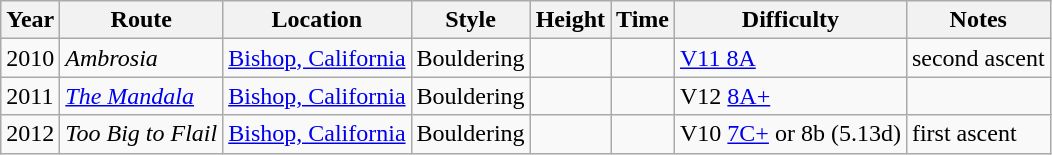<table class="wikitable">
<tr>
<th>Year</th>
<th>Route</th>
<th>Location</th>
<th>Style</th>
<th>Height</th>
<th>Time</th>
<th>Difficulty</th>
<th>Notes</th>
</tr>
<tr>
<td>2010</td>
<td><em>Ambrosia</em></td>
<td><a href='#'>Bishop, California</a></td>
<td>Bouldering</td>
<td></td>
<td></td>
<td><a href='#'>V11 8A</a></td>
<td>second ascent</td>
</tr>
<tr>
<td>2011</td>
<td><em><a href='#'>The Mandala</a></em></td>
<td><a href='#'>Bishop, California</a></td>
<td>Bouldering</td>
<td></td>
<td></td>
<td>V12 <a href='#'>8A+</a></td>
<td></td>
</tr>
<tr>
<td>2012</td>
<td><em>Too Big to Flail</em></td>
<td><a href='#'>Bishop, California</a></td>
<td>Bouldering</td>
<td></td>
<td></td>
<td>V10 <a href='#'>7C+</a> or 8b (5.13d)</td>
<td>first ascent</td>
</tr>
</table>
